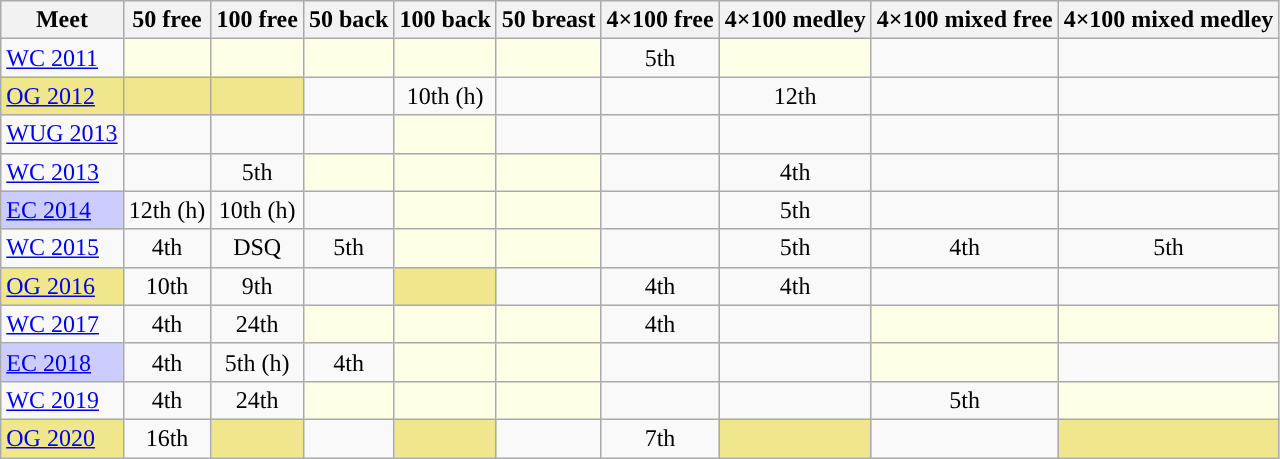<table class="sortable wikitable">
<tr>
<th>Meet</th>
<th class="unsortable">50 free</th>
<th class="unsortable">100 free</th>
<th class="unsortable">50 back</th>
<th class="unsortable">100 back</th>
<th class="unsortable">50 breast</th>
<th class="unsortable">4×100 free</th>
<th class="unsortable">4×100 medley</th>
<th class="unsortable">4×100 mixed free</th>
<th class="unsortable">4×100 mixed medley</th>
</tr>
<tr>
<td><a href='#'>WC 2011</a></td>
<td style="background:#fdffe7"></td>
<td style="background:#fdffe7"></td>
<td style="background:#fdffe7"></td>
<td style="background:#fdffe7"></td>
<td style="background:#fdffe7"></td>
<td align="center">5th</td>
<td style="background:#fdffe7"></td>
<td></td>
<td></td>
</tr>
<tr>
<td style="background:#f0e68c"><a href='#'>OG 2012</a></td>
<td style="background:#f0e68c"></td>
<td style="background:#f0e68c"></td>
<td></td>
<td align="center">10th (h)</td>
<td></td>
<td align="center"></td>
<td align="center">12th</td>
<td></td>
<td></td>
</tr>
<tr>
<td><a href='#'>WUG 2013</a></td>
<td align="center"></td>
<td align="center"></td>
<td align="center"></td>
<td style="background:#fdffe7"></td>
<td align="center"></td>
<td align="center"></td>
<td align="center"></td>
<td></td>
<td></td>
</tr>
<tr>
<td><a href='#'>WC 2013</a></td>
<td align="center"></td>
<td align="center">5th</td>
<td style="background:#fdffe7"></td>
<td style="background:#fdffe7"></td>
<td style="background:#fdffe7"></td>
<td align="center"></td>
<td align="center">4th</td>
<td></td>
<td></td>
</tr>
<tr>
<td style="background:#ccccff"><a href='#'>EC 2014</a></td>
<td align="center">12th (h)</td>
<td align="center">10th (h)</td>
<td align="center"></td>
<td style="background:#fdffe7"></td>
<td style="background:#fdffe7"></td>
<td align="center"></td>
<td align="center">5th</td>
<td align="center"></td>
<td align="center"></td>
</tr>
<tr>
<td><a href='#'>WC 2015</a></td>
<td align="center">4th</td>
<td align="center">DSQ</td>
<td align="center">5th</td>
<td style="background:#fdffe7"></td>
<td style="background:#fdffe7"></td>
<td align="center"></td>
<td align="center">5th</td>
<td align="center">4th</td>
<td align="center">5th</td>
</tr>
<tr>
<td style="background:#f0e68c"><a href='#'>OG 2016</a></td>
<td align="center">10th</td>
<td align="center">9th</td>
<td></td>
<td style="background:#f0e68c"></td>
<td></td>
<td align="center">4th</td>
<td align="center">4th</td>
<td></td>
<td></td>
</tr>
<tr>
<td><a href='#'>WC 2017</a></td>
<td align="center">4th</td>
<td align="center">24th</td>
<td style="background:#fdffe7"></td>
<td style="background:#fdffe7"></td>
<td style="background:#fdffe7"></td>
<td align="center">4th</td>
<td align="center"></td>
<td style="background:#fdffe7"></td>
<td style="background:#fdffe7"></td>
</tr>
<tr>
<td style="background:#ccccff"><a href='#'>EC 2018</a></td>
<td align="center">4th</td>
<td align="center">5th (h)</td>
<td align="center">4th</td>
<td style="background:#fdffe7"></td>
<td style="background:#fdffe7"></td>
<td align="center"></td>
<td align="center"></td>
<td style="background:#fdffe7"></td>
<td align="center"></td>
</tr>
<tr>
<td><a href='#'>WC 2019</a></td>
<td align="center">4th</td>
<td align="center">24th</td>
<td style="background:#fdffe7"></td>
<td style="background:#fdffe7"></td>
<td style="background:#fdffe7"></td>
<td align="center"></td>
<td align="center"></td>
<td align="center">5th</td>
<td style="background:#fdffe7"></td>
</tr>
<tr>
<td style="background:#f0e68c"><a href='#'>OG 2020</a></td>
<td align="center">16th</td>
<td style="background:#f0e68c"></td>
<td></td>
<td style="background:#f0e68c"></td>
<td></td>
<td align="center">7th</td>
<td style="background:#f0e68c"></td>
<td></td>
<td style="background:#f0e68c"></td>
</tr>
</table>
